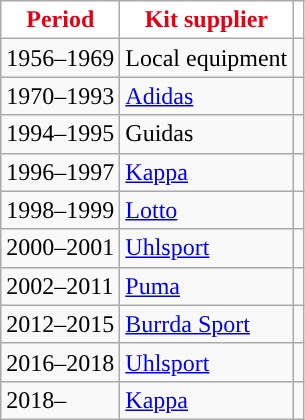<table class="wikitable">
<tr>
<th style="background:#FFFFFF; color:#E70013; ">Period</th>
<th style="background:#FFFFFF; color:#E70013; ">Kit supplier</th>
<th style="background:#FFFFFF; color:#E70013; "></th>
</tr>
<tr>
<td>1956–1969</td>
<td>Local equipment</td>
<td></td>
</tr>
<tr>
<td>1970–1993</td>
<td> <a href='#'>Adidas</a></td>
<td></td>
</tr>
<tr>
<td>1994–1995</td>
<td> Guidas</td>
<td></td>
</tr>
<tr>
<td>1996–1997</td>
<td> <a href='#'>Kappa</a></td>
<td></td>
</tr>
<tr>
<td>1998–1999</td>
<td> <a href='#'>Lotto</a></td>
<td></td>
</tr>
<tr>
<td>2000–2001</td>
<td> <a href='#'>Uhlsport</a></td>
<td></td>
</tr>
<tr>
<td>2002–2011</td>
<td> <a href='#'>Puma</a></td>
<td></td>
</tr>
<tr>
<td>2012–2015</td>
<td> <a href='#'>Burrda Sport</a></td>
<td></td>
</tr>
<tr>
<td>2016–2018</td>
<td> <a href='#'>Uhlsport</a></td>
<td></td>
</tr>
<tr>
<td>2018–</td>
<td> <a href='#'>Kappa</a></td>
<td></td>
</tr>
</table>
